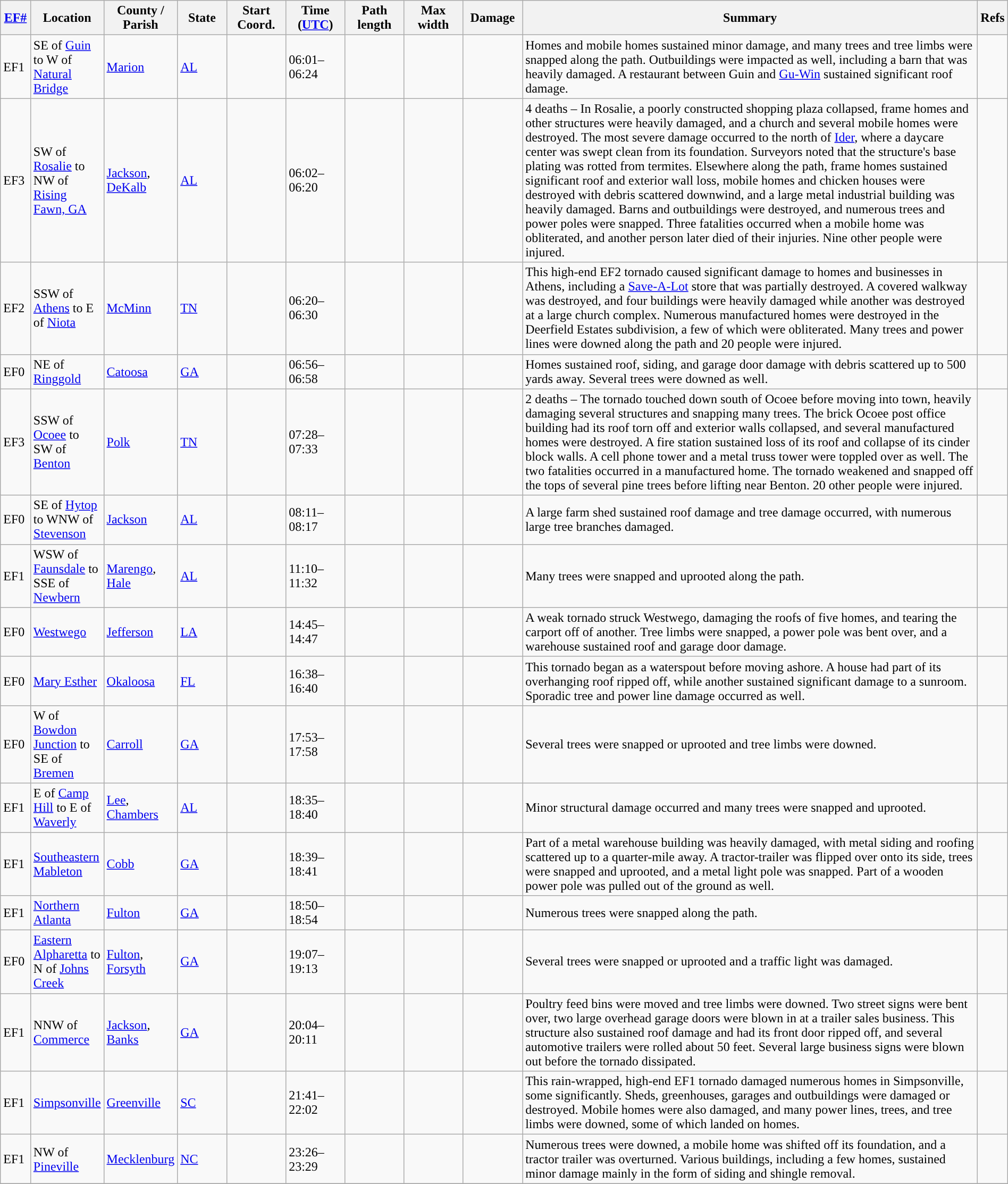<table class="wikitable sortable" style="width:100%;">
<tr>
<th scope="col"  style="width:3%; text-align:center;"><a href='#'>EF#</a></th>
<th scope="col"  style="width:7%; text-align:center;" class="unsortable">Location</th>
<th scope="col"  style="width:6%; text-align:center;" class="unsortable">County / Parish</th>
<th scope="col"  style="width:5%; text-align:center;">State</th>
<th scope="col"  style="width:6%; text-align:center;">Start Coord.</th>
<th scope="col"  style="width:6%; text-align:center;">Time (<a href='#'>UTC</a>)</th>
<th scope="col"  style="width:6%; text-align:center;">Path length</th>
<th scope="col"  style="width:6%; text-align:center;">Max width</th>
<th scope="col"  style="width:6%; text-align:center;">Damage</th>
<th scope="col" class="unsortable" style="width:48%; text-align:center;">Summary</th>
<th scope="col" class="unsortable" style="width:48%; text-align:center;">Refs</th>
</tr>
<tr>
<td>EF1</td>
<td>SE of <a href='#'>Guin</a> to W of <a href='#'>Natural Bridge</a></td>
<td><a href='#'>Marion</a></td>
<td><a href='#'>AL</a></td>
<td></td>
<td>06:01–06:24</td>
<td></td>
<td></td>
<td></td>
<td>Homes and mobile homes sustained minor damage, and many trees and tree limbs were snapped along the path. Outbuildings were impacted as well, including a barn that was heavily damaged. A restaurant between Guin and <a href='#'>Gu-Win</a> sustained significant roof damage.</td>
<td></td>
</tr>
<tr>
<td>EF3</td>
<td>SW of <a href='#'>Rosalie</a> to NW of <a href='#'>Rising Fawn, GA</a></td>
<td><a href='#'>Jackson</a>, <a href='#'>DeKalb</a></td>
<td><a href='#'>AL</a></td>
<td></td>
<td>06:02–06:20</td>
<td></td>
<td></td>
<td></td>
<td>4 deaths – In Rosalie, a poorly constructed shopping plaza collapsed, frame homes and other structures were heavily damaged, and a church and several mobile homes were destroyed. The most severe damage occurred to the north of <a href='#'>Ider</a>, where a daycare center was swept clean from its foundation. Surveyors noted that the structure's base plating was rotted from termites. Elsewhere along the path, frame homes sustained significant roof and exterior wall loss, mobile homes and chicken houses were destroyed with debris scattered downwind, and a large metal industrial building was heavily damaged. Barns and outbuildings were destroyed, and numerous trees and power poles were snapped. Three fatalities occurred when a mobile home was obliterated, and another person later died of their injuries. Nine other people were injured.</td>
<td></td>
</tr>
<tr>
<td>EF2</td>
<td>SSW of <a href='#'>Athens</a> to E of <a href='#'>Niota</a></td>
<td><a href='#'>McMinn</a></td>
<td><a href='#'>TN</a></td>
<td></td>
<td>06:20–06:30</td>
<td></td>
<td></td>
<td></td>
<td>This high-end EF2 tornado caused significant damage to homes and businesses in Athens, including a <a href='#'>Save-A-Lot</a> store that was partially destroyed. A covered walkway was destroyed, and four buildings were heavily damaged while another was destroyed at a large church complex. Numerous manufactured homes were destroyed in the Deerfield Estates subdivision, a few of which were obliterated. Many trees and power lines were downed along the path and 20 people were injured.</td>
<td></td>
</tr>
<tr>
<td>EF0</td>
<td>NE of <a href='#'>Ringgold</a></td>
<td><a href='#'>Catoosa</a></td>
<td><a href='#'>GA</a></td>
<td></td>
<td>06:56–06:58</td>
<td></td>
<td></td>
<td></td>
<td>Homes sustained roof, siding, and garage door damage with debris scattered up to 500 yards away. Several trees were downed as well.</td>
<td></td>
</tr>
<tr>
<td>EF3</td>
<td>SSW of <a href='#'>Ocoee</a> to SW of <a href='#'>Benton</a></td>
<td><a href='#'>Polk</a></td>
<td><a href='#'>TN</a></td>
<td></td>
<td>07:28–07:33</td>
<td></td>
<td></td>
<td></td>
<td>2 deaths – The tornado touched down south of Ocoee before moving into town, heavily damaging several structures and snapping many trees. The brick Ocoee post office building had its roof torn off and exterior walls collapsed, and several manufactured homes were destroyed. A fire station sustained loss of its roof and collapse of its cinder block walls. A cell phone tower and a metal truss tower were toppled over as well. The two fatalities occurred in a manufactured home. The tornado weakened and snapped off the tops of several pine trees before lifting near Benton. 20 other people were injured.</td>
<td></td>
</tr>
<tr>
<td>EF0</td>
<td>SE of <a href='#'>Hytop</a> to WNW of <a href='#'>Stevenson</a></td>
<td><a href='#'>Jackson</a></td>
<td><a href='#'>AL</a></td>
<td></td>
<td>08:11–08:17</td>
<td></td>
<td></td>
<td></td>
<td>A large farm shed sustained roof damage and tree damage occurred, with numerous large tree branches damaged.</td>
<td></td>
</tr>
<tr>
<td>EF1</td>
<td>WSW of <a href='#'>Faunsdale</a> to SSE of <a href='#'>Newbern</a></td>
<td><a href='#'>Marengo</a>, <a href='#'>Hale</a></td>
<td><a href='#'>AL</a></td>
<td></td>
<td>11:10–11:32</td>
<td></td>
<td></td>
<td></td>
<td>Many trees were snapped and uprooted along the path.</td>
<td></td>
</tr>
<tr>
<td>EF0</td>
<td><a href='#'>Westwego</a></td>
<td><a href='#'>Jefferson</a></td>
<td><a href='#'>LA</a></td>
<td></td>
<td>14:45–14:47</td>
<td></td>
<td></td>
<td></td>
<td>A weak tornado struck Westwego, damaging the roofs of five homes, and tearing the carport off of another. Tree limbs were snapped, a power pole was bent over, and a warehouse sustained roof and garage door damage.</td>
<td></td>
</tr>
<tr>
<td>EF0</td>
<td><a href='#'>Mary Esther</a></td>
<td><a href='#'>Okaloosa</a></td>
<td><a href='#'>FL</a></td>
<td></td>
<td>16:38–16:40</td>
<td></td>
<td></td>
<td></td>
<td>This tornado began as a waterspout before moving ashore. A house had part of its overhanging roof ripped off, while another sustained significant damage to a sunroom. Sporadic tree and power line damage occurred as well.</td>
<td></td>
</tr>
<tr>
<td>EF0</td>
<td>W of <a href='#'>Bowdon Junction</a> to SE of <a href='#'>Bremen</a></td>
<td><a href='#'>Carroll</a></td>
<td><a href='#'>GA</a></td>
<td></td>
<td>17:53–17:58</td>
<td></td>
<td></td>
<td></td>
<td>Several trees were snapped or uprooted and tree limbs were downed.</td>
<td></td>
</tr>
<tr>
<td>EF1</td>
<td>E of <a href='#'>Camp Hill</a> to E of <a href='#'>Waverly</a></td>
<td><a href='#'>Lee</a>, <a href='#'>Chambers</a></td>
<td><a href='#'>AL</a></td>
<td></td>
<td>18:35–18:40</td>
<td></td>
<td></td>
<td></td>
<td>Minor structural damage occurred and many trees were snapped and uprooted.</td>
<td></td>
</tr>
<tr>
<td>EF1</td>
<td><a href='#'>Southeastern Mableton</a></td>
<td><a href='#'>Cobb</a></td>
<td><a href='#'>GA</a></td>
<td></td>
<td>18:39–18:41</td>
<td></td>
<td></td>
<td></td>
<td>Part of a metal warehouse building was heavily damaged, with metal siding and roofing scattered up to a quarter-mile away. A tractor-trailer was flipped over onto its side, trees were snapped and uprooted, and a metal light pole was snapped. Part of a wooden power pole was pulled out of the ground as well.</td>
<td></td>
</tr>
<tr>
<td>EF1</td>
<td><a href='#'>Northern Atlanta</a></td>
<td><a href='#'>Fulton</a></td>
<td><a href='#'>GA</a></td>
<td></td>
<td>18:50–18:54</td>
<td></td>
<td></td>
<td></td>
<td>Numerous trees were snapped along the path.</td>
<td></td>
</tr>
<tr>
<td>EF0</td>
<td><a href='#'>Eastern Alpharetta</a> to N of <a href='#'>Johns Creek</a></td>
<td><a href='#'>Fulton</a>, <a href='#'>Forsyth</a></td>
<td><a href='#'>GA</a></td>
<td></td>
<td>19:07–19:13</td>
<td></td>
<td></td>
<td></td>
<td>Several trees were snapped or uprooted and a traffic light was damaged.</td>
<td></td>
</tr>
<tr>
<td>EF1</td>
<td>NNW of <a href='#'>Commerce</a></td>
<td><a href='#'>Jackson</a>, <a href='#'>Banks</a></td>
<td><a href='#'>GA</a></td>
<td></td>
<td>20:04–20:11</td>
<td></td>
<td></td>
<td></td>
<td>Poultry feed bins were moved and tree limbs were downed. Two street signs were bent over,  two large overhead garage doors were blown in at a trailer sales business. This structure also sustained roof damage and had its front door ripped off, and several automotive trailers were rolled about 50 feet. Several large business signs were blown out before the tornado dissipated.</td>
<td></td>
</tr>
<tr>
<td>EF1</td>
<td><a href='#'>Simpsonville</a></td>
<td><a href='#'>Greenville</a></td>
<td><a href='#'>SC</a></td>
<td></td>
<td>21:41–22:02</td>
<td></td>
<td></td>
<td></td>
<td>This rain-wrapped, high-end EF1 tornado damaged numerous homes in Simpsonville, some significantly. Sheds, greenhouses, garages and outbuildings were damaged or destroyed. Mobile homes were also damaged, and many power lines, trees, and tree limbs were downed, some of which landed on homes.</td>
<td></td>
</tr>
<tr>
<td>EF1</td>
<td>NW of <a href='#'>Pineville</a></td>
<td><a href='#'>Mecklenburg</a></td>
<td><a href='#'>NC</a></td>
<td></td>
<td>23:26–23:29</td>
<td></td>
<td></td>
<td></td>
<td>Numerous trees were downed, a mobile home was shifted off its foundation, and a tractor trailer was overturned. Various buildings, including a few homes, sustained minor damage mainly in the form of siding and shingle removal.</td>
<td></td>
</tr>
<tr>
</tr>
</table>
